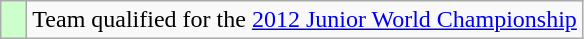<table class="wikitable" style="text-align: left;">
<tr>
<td width=10px bgcolor=#ccffcc></td>
<td>Team qualified for the <a href='#'>2012 Junior World Championship</a></td>
</tr>
</table>
